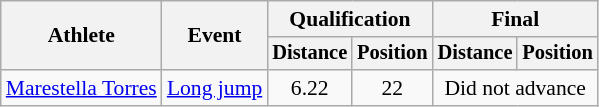<table class=wikitable style="font-size:90%">
<tr>
<th rowspan="2">Athlete</th>
<th rowspan="2">Event</th>
<th colspan="2">Qualification</th>
<th colspan="2">Final</th>
</tr>
<tr style="font-size:95%">
<th>Distance</th>
<th>Position</th>
<th>Distance</th>
<th>Position</th>
</tr>
<tr align=center>
<td align=left><a href='#'>Marestella Torres</a></td>
<td align=left><a href='#'>Long jump</a></td>
<td>6.22</td>
<td>22</td>
<td colspan=2>Did not advance</td>
</tr>
</table>
